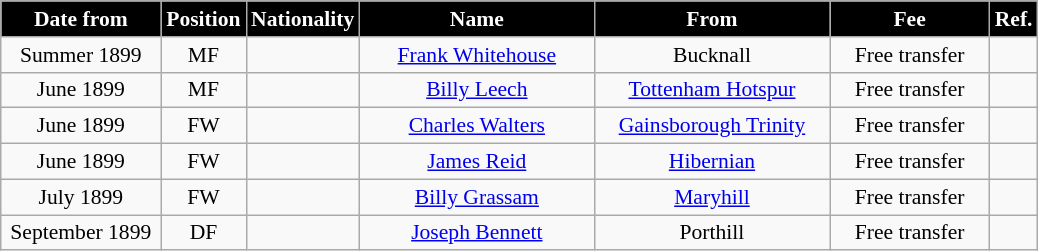<table class="wikitable" style="text-align:center; font-size:90%; ">
<tr>
<th style="background:#000000; color:white; width:100px;">Date from</th>
<th style="background:#000000; color:white; width:50px;">Position</th>
<th style="background:#000000; color:white; width:50px;">Nationality</th>
<th style="background:#000000; color:white; width:150px;">Name</th>
<th style="background:#000000; color:white; width:150px;">From</th>
<th style="background:#000000; color:white; width:100px;">Fee</th>
<th style="background:#000000; color:white; width:25px;">Ref.</th>
</tr>
<tr>
<td>Summer 1899</td>
<td>MF</td>
<td></td>
<td><a href='#'>Frank Whitehouse</a></td>
<td>Bucknall</td>
<td>Free transfer</td>
<td></td>
</tr>
<tr>
<td>June 1899</td>
<td>MF</td>
<td></td>
<td><a href='#'>Billy Leech</a></td>
<td><a href='#'>Tottenham Hotspur</a></td>
<td>Free transfer</td>
<td></td>
</tr>
<tr>
<td>June 1899</td>
<td>FW</td>
<td></td>
<td><a href='#'>Charles Walters</a></td>
<td><a href='#'>Gainsborough Trinity</a></td>
<td>Free transfer</td>
<td></td>
</tr>
<tr>
<td>June 1899</td>
<td>FW</td>
<td></td>
<td><a href='#'>James Reid</a></td>
<td> <a href='#'>Hibernian</a></td>
<td>Free transfer</td>
<td></td>
</tr>
<tr>
<td>July 1899</td>
<td>FW</td>
<td></td>
<td><a href='#'>Billy Grassam</a></td>
<td> <a href='#'>Maryhill</a></td>
<td>Free transfer</td>
<td></td>
</tr>
<tr>
<td>September 1899</td>
<td>DF</td>
<td></td>
<td><a href='#'>Joseph Bennett</a></td>
<td>Porthill</td>
<td>Free transfer</td>
<td></td>
</tr>
</table>
